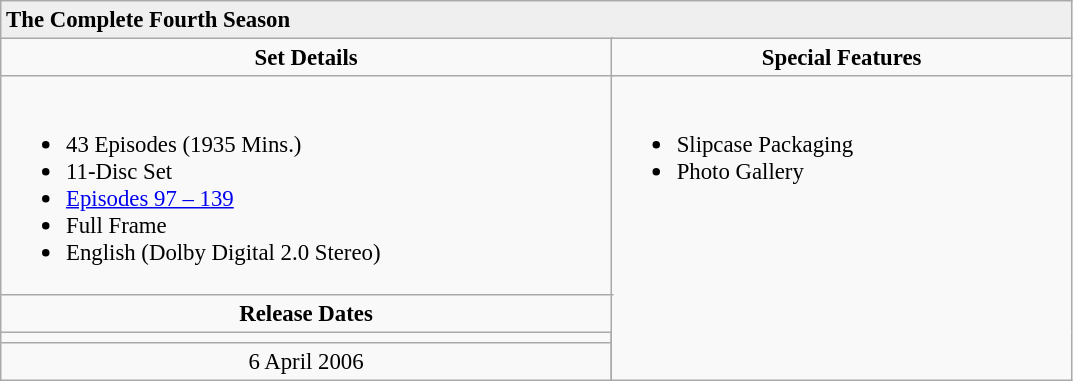<table class="wikitable" style="font-size: 95%;">
<tr style="background:#EFEFEF">
<td colspan="5"><strong>The Complete Fourth Season</strong></td>
</tr>
<tr>
<td align="center" width="350" colspan="3"><strong>Set Details</strong></td>
<td width="250" align="center"><strong>Special Features</strong></td>
</tr>
<tr valign="top">
<td colspan="3" align="left" width="400"><br><ul><li>43 Episodes (1935 Mins.)</li><li>11-Disc Set</li><li><a href='#'>Episodes 97 – 139</a></li><li>Full Frame</li><li>English (Dolby Digital 2.0 Stereo)</li></ul></td>
<td rowspan="4" align="left" width="300"><br><ul><li>Slipcase Packaging</li><li>Photo Gallery</li></ul></td>
</tr>
<tr>
<td colspan="3" align="center"><strong>Release Dates</strong></td>
</tr>
<tr>
<td align="center"></td>
</tr>
<tr>
<td align="center">6 April 2006</td>
</tr>
</table>
